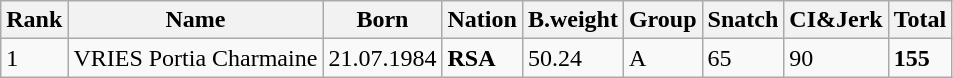<table class="wikitable">
<tr>
<th>Rank</th>
<th>Name</th>
<th>Born</th>
<th>Nation</th>
<th>B.weight</th>
<th>Group</th>
<th>Snatch</th>
<th>CI&Jerk</th>
<th>Total</th>
</tr>
<tr>
<td>1</td>
<td>VRIES Portia Charmaine</td>
<td>21.07.1984</td>
<td><strong>RSA</strong></td>
<td>50.24</td>
<td>A</td>
<td>65</td>
<td>90</td>
<td><strong>155</strong></td>
</tr>
</table>
